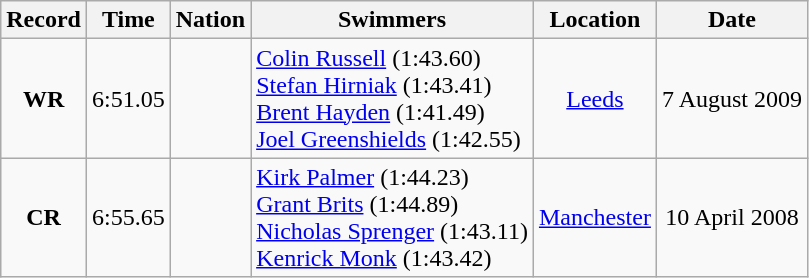<table class=wikitable style=text-align:center>
<tr>
<th>Record</th>
<th>Time</th>
<th>Nation</th>
<th>Swimmers</th>
<th>Location</th>
<th>Date</th>
</tr>
<tr>
<td><strong>WR</strong></td>
<td>6:51.05</td>
<td></td>
<td align=left><a href='#'>Colin Russell</a> (1:43.60)<br><a href='#'>Stefan Hirniak</a> (1:43.41)<br><a href='#'>Brent Hayden</a> (1:41.49)<br><a href='#'>Joel Greenshields</a> (1:42.55)</td>
<td><a href='#'>Leeds</a></td>
<td>7 August 2009</td>
</tr>
<tr>
<td><strong>CR</strong></td>
<td>6:55.65</td>
<td></td>
<td align=left><a href='#'>Kirk Palmer</a> (1:44.23)<br><a href='#'>Grant Brits</a> (1:44.89)<br><a href='#'>Nicholas Sprenger</a> (1:43.11)<br><a href='#'>Kenrick Monk</a> (1:43.42)</td>
<td><a href='#'>Manchester</a></td>
<td>10 April 2008</td>
</tr>
</table>
